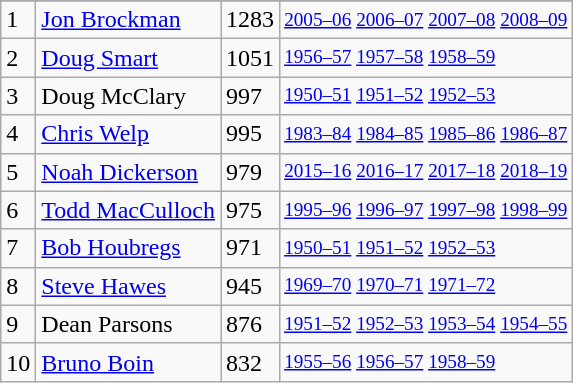<table class="wikitable">
<tr>
</tr>
<tr>
<td>1</td>
<td><a href='#'>Jon Brockman</a></td>
<td>1283</td>
<td style="font-size:80%;"><a href='#'>2005–06</a> <a href='#'>2006–07</a> <a href='#'>2007–08</a> <a href='#'>2008–09</a></td>
</tr>
<tr>
<td>2</td>
<td><a href='#'>Doug Smart</a></td>
<td>1051</td>
<td style="font-size:80%;"><a href='#'>1956–57</a> <a href='#'>1957–58</a> <a href='#'>1958–59</a></td>
</tr>
<tr>
<td>3</td>
<td>Doug McClary</td>
<td>997</td>
<td style="font-size:80%;"><a href='#'>1950–51</a> <a href='#'>1951–52</a> <a href='#'>1952–53</a></td>
</tr>
<tr>
<td>4</td>
<td><a href='#'>Chris Welp</a></td>
<td>995</td>
<td style="font-size:80%;"><a href='#'>1983–84</a> <a href='#'>1984–85</a> <a href='#'>1985–86</a> <a href='#'>1986–87</a></td>
</tr>
<tr>
<td>5</td>
<td><a href='#'>Noah Dickerson</a></td>
<td>979</td>
<td style="font-size:80%;"><a href='#'>2015–16</a> <a href='#'>2016–17</a> <a href='#'>2017–18</a> <a href='#'>2018–19</a></td>
</tr>
<tr>
<td>6</td>
<td><a href='#'>Todd MacCulloch</a></td>
<td>975</td>
<td style="font-size:80%;"><a href='#'>1995–96</a> <a href='#'>1996–97</a> <a href='#'>1997–98</a> <a href='#'>1998–99</a></td>
</tr>
<tr>
<td>7</td>
<td><a href='#'>Bob Houbregs</a></td>
<td>971</td>
<td style="font-size:80%;"><a href='#'>1950–51</a> <a href='#'>1951–52</a> <a href='#'>1952–53</a></td>
</tr>
<tr>
<td>8</td>
<td><a href='#'>Steve Hawes</a></td>
<td>945</td>
<td style="font-size:80%;"><a href='#'>1969–70</a> <a href='#'>1970–71</a> <a href='#'>1971–72</a></td>
</tr>
<tr>
<td>9</td>
<td>Dean Parsons</td>
<td>876</td>
<td style="font-size:80%;"><a href='#'>1951–52</a> <a href='#'>1952–53</a> <a href='#'>1953–54</a> <a href='#'>1954–55</a></td>
</tr>
<tr>
<td>10</td>
<td><a href='#'>Bruno Boin</a></td>
<td>832</td>
<td style="font-size:80%;"><a href='#'>1955–56</a> <a href='#'>1956–57</a> <a href='#'>1958–59</a></td>
</tr>
</table>
